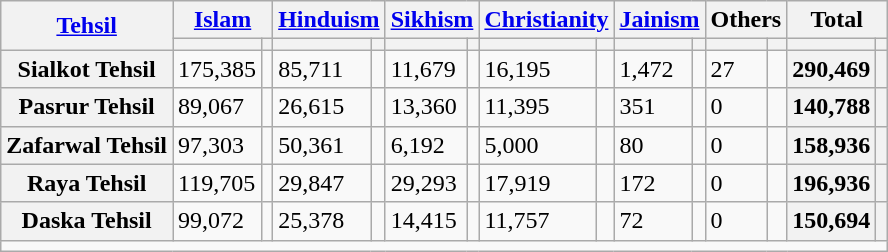<table class="wikitable sortable">
<tr>
<th rowspan="2"><a href='#'>Tehsil</a></th>
<th colspan="2"><a href='#'>Islam</a> </th>
<th colspan="2"><a href='#'>Hinduism</a> </th>
<th colspan="2"><a href='#'>Sikhism</a> </th>
<th colspan="2"><a href='#'>Christianity</a> </th>
<th colspan="2"><a href='#'>Jainism</a> </th>
<th colspan="2">Others</th>
<th colspan="2">Total</th>
</tr>
<tr>
<th><a href='#'></a></th>
<th></th>
<th></th>
<th></th>
<th></th>
<th></th>
<th></th>
<th></th>
<th></th>
<th></th>
<th></th>
<th></th>
<th></th>
<th></th>
</tr>
<tr>
<th>Sialkot Tehsil</th>
<td>175,385</td>
<td></td>
<td>85,711</td>
<td></td>
<td>11,679</td>
<td></td>
<td>16,195</td>
<td></td>
<td>1,472</td>
<td></td>
<td>27</td>
<td></td>
<th>290,469</th>
<th></th>
</tr>
<tr>
<th>Pasrur Tehsil</th>
<td>89,067</td>
<td></td>
<td>26,615</td>
<td></td>
<td>13,360</td>
<td></td>
<td>11,395</td>
<td></td>
<td>351</td>
<td></td>
<td>0</td>
<td></td>
<th>140,788</th>
<th></th>
</tr>
<tr>
<th>Zafarwal Tehsil</th>
<td>97,303</td>
<td></td>
<td>50,361</td>
<td></td>
<td>6,192</td>
<td></td>
<td>5,000</td>
<td></td>
<td>80</td>
<td></td>
<td>0</td>
<td></td>
<th>158,936</th>
<th></th>
</tr>
<tr>
<th>Raya Tehsil</th>
<td>119,705</td>
<td></td>
<td>29,847</td>
<td></td>
<td>29,293</td>
<td></td>
<td>17,919</td>
<td></td>
<td>172</td>
<td></td>
<td>0</td>
<td></td>
<th>196,936</th>
<th></th>
</tr>
<tr>
<th>Daska Tehsil</th>
<td>99,072</td>
<td></td>
<td>25,378</td>
<td></td>
<td>14,415</td>
<td></td>
<td>11,757</td>
<td></td>
<td>72</td>
<td></td>
<td>0</td>
<td></td>
<th>150,694</th>
<th></th>
</tr>
<tr class="sortbottom">
<td colspan="15"></td>
</tr>
</table>
